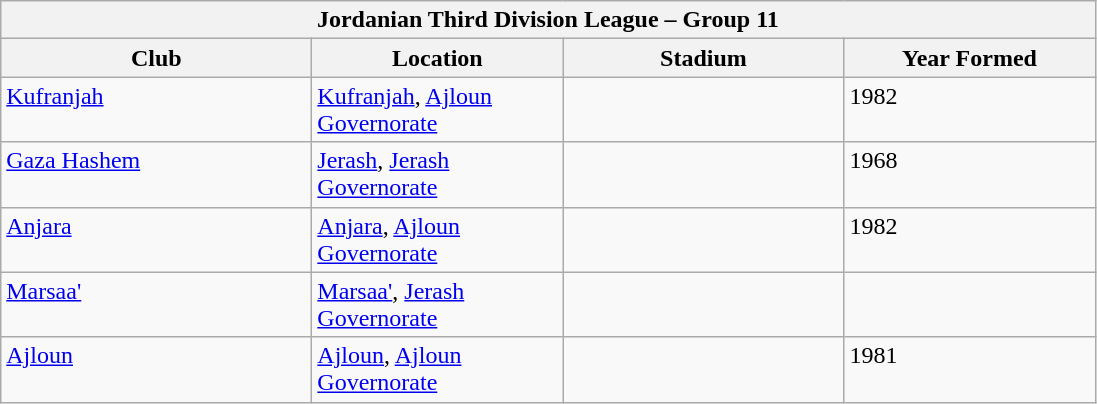<table class="wikitable">
<tr>
<th colspan="4">Jordanian Third Division League – Group 11</th>
</tr>
<tr>
<th style="width:200px;">Club</th>
<th style="width:160px;">Location</th>
<th style="width:180px;">Stadium</th>
<th style="width:160px;">Year Formed</th>
</tr>
<tr style="vertical-align:top;">
<td><a href='#'>Kufranjah</a></td>
<td><a href='#'>Kufranjah</a>, <a href='#'>Ajloun Governorate</a></td>
<td></td>
<td>1982</td>
</tr>
<tr style="vertical-align:top;">
<td><a href='#'>Gaza Hashem</a></td>
<td><a href='#'>Jerash</a>, <a href='#'>Jerash Governorate</a></td>
<td></td>
<td>1968</td>
</tr>
<tr style="vertical-align:top;">
<td><a href='#'>Anjara</a></td>
<td><a href='#'>Anjara</a>, <a href='#'>Ajloun Governorate</a></td>
<td></td>
<td>1982</td>
</tr>
<tr style="vertical-align:top;">
<td><a href='#'>Marsaa'</a></td>
<td><a href='#'>Marsaa'</a>, <a href='#'>Jerash Governorate</a></td>
<td></td>
<td></td>
</tr>
<tr style="vertical-align:top;">
<td><a href='#'>Ajloun</a></td>
<td><a href='#'>Ajloun</a>, <a href='#'>Ajloun Governorate</a></td>
<td></td>
<td>1981</td>
</tr>
</table>
